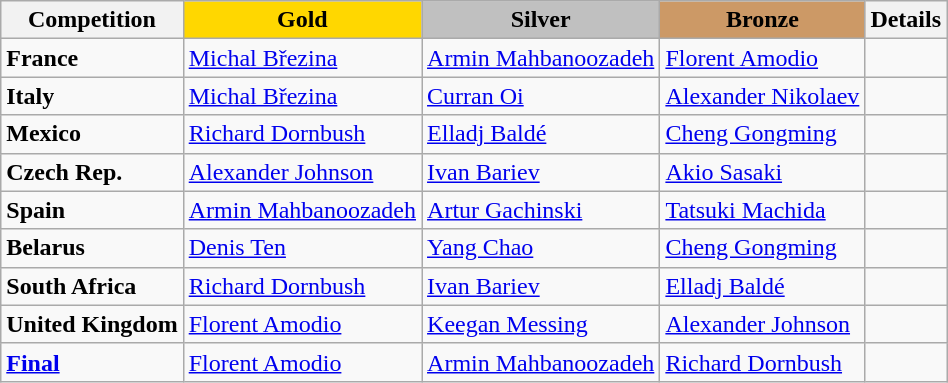<table class="wikitable">
<tr>
<th>Competition</th>
<td align=center bgcolor=gold><strong>Gold</strong></td>
<td align=center bgcolor=silver><strong>Silver</strong></td>
<td align=center bgcolor=cc9966><strong>Bronze</strong></td>
<th>Details</th>
</tr>
<tr>
<td><strong>France</strong></td>
<td> <a href='#'>Michal Březina</a></td>
<td> <a href='#'>Armin Mahbanoozadeh</a></td>
<td> <a href='#'>Florent Amodio</a></td>
<td></td>
</tr>
<tr>
<td><strong>Italy</strong></td>
<td> <a href='#'>Michal Březina</a></td>
<td> <a href='#'>Curran Oi</a></td>
<td> <a href='#'>Alexander Nikolaev</a></td>
<td></td>
</tr>
<tr>
<td><strong>Mexico</strong></td>
<td> <a href='#'>Richard Dornbush</a></td>
<td> <a href='#'>Elladj Baldé</a></td>
<td> <a href='#'>Cheng Gongming</a></td>
<td></td>
</tr>
<tr>
<td><strong>Czech Rep.</strong></td>
<td> <a href='#'>Alexander Johnson</a></td>
<td> <a href='#'>Ivan Bariev</a></td>
<td> <a href='#'>Akio Sasaki</a></td>
<td></td>
</tr>
<tr>
<td><strong>Spain</strong></td>
<td> <a href='#'>Armin Mahbanoozadeh</a></td>
<td> <a href='#'>Artur Gachinski</a></td>
<td> <a href='#'>Tatsuki Machida</a></td>
<td></td>
</tr>
<tr>
<td><strong>Belarus</strong></td>
<td> <a href='#'>Denis Ten</a></td>
<td> <a href='#'>Yang Chao</a></td>
<td> <a href='#'>Cheng Gongming</a></td>
<td></td>
</tr>
<tr>
<td><strong>South Africa</strong></td>
<td> <a href='#'>Richard Dornbush</a></td>
<td> <a href='#'>Ivan Bariev</a></td>
<td> <a href='#'>Elladj Baldé</a></td>
<td></td>
</tr>
<tr>
<td><strong>United Kingdom</strong></td>
<td> <a href='#'>Florent Amodio</a></td>
<td> <a href='#'>Keegan Messing</a></td>
<td> <a href='#'>Alexander Johnson</a></td>
<td></td>
</tr>
<tr>
<td><strong><a href='#'>Final</a></strong></td>
<td> <a href='#'>Florent Amodio</a></td>
<td> <a href='#'>Armin Mahbanoozadeh</a></td>
<td> <a href='#'>Richard Dornbush</a></td>
<td></td>
</tr>
</table>
